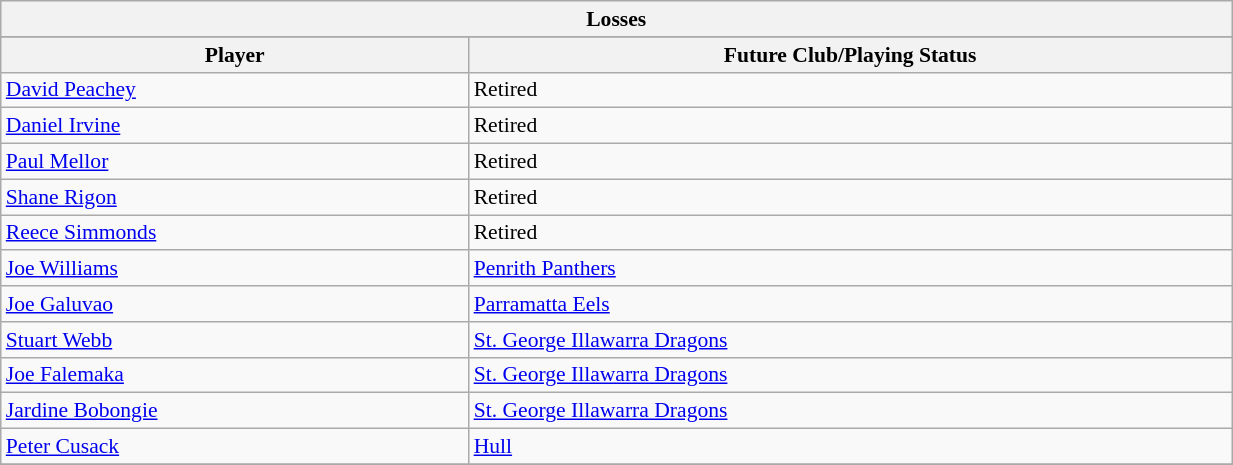<table class="wikitable" width="65%" style="font-size:90%">
<tr bgcolor="#efefef">
<th colspan=11>Losses</th>
</tr>
<tr bgcolor="#efefef">
</tr>
<tr>
<th>Player</th>
<th>Future Club/Playing Status</th>
</tr>
<tr>
<td><a href='#'>David Peachey</a></td>
<td>Retired</td>
</tr>
<tr>
<td><a href='#'>Daniel Irvine</a></td>
<td>Retired</td>
</tr>
<tr>
<td><a href='#'>Paul Mellor</a></td>
<td>Retired</td>
</tr>
<tr>
<td><a href='#'>Shane Rigon</a></td>
<td>Retired</td>
</tr>
<tr>
<td><a href='#'>Reece Simmonds</a></td>
<td>Retired</td>
</tr>
<tr>
<td><a href='#'>Joe Williams</a></td>
<td><a href='#'>Penrith Panthers</a></td>
</tr>
<tr>
<td><a href='#'>Joe Galuvao</a></td>
<td><a href='#'>Parramatta Eels</a></td>
</tr>
<tr>
<td><a href='#'>Stuart Webb</a></td>
<td><a href='#'>St. George Illawarra Dragons</a></td>
</tr>
<tr>
<td><a href='#'>Joe Falemaka</a></td>
<td><a href='#'>St. George Illawarra Dragons</a></td>
</tr>
<tr>
<td><a href='#'>Jardine Bobongie</a></td>
<td><a href='#'>St. George Illawarra Dragons</a></td>
</tr>
<tr>
<td><a href='#'>Peter Cusack</a></td>
<td><a href='#'>Hull</a></td>
</tr>
<tr>
</tr>
</table>
